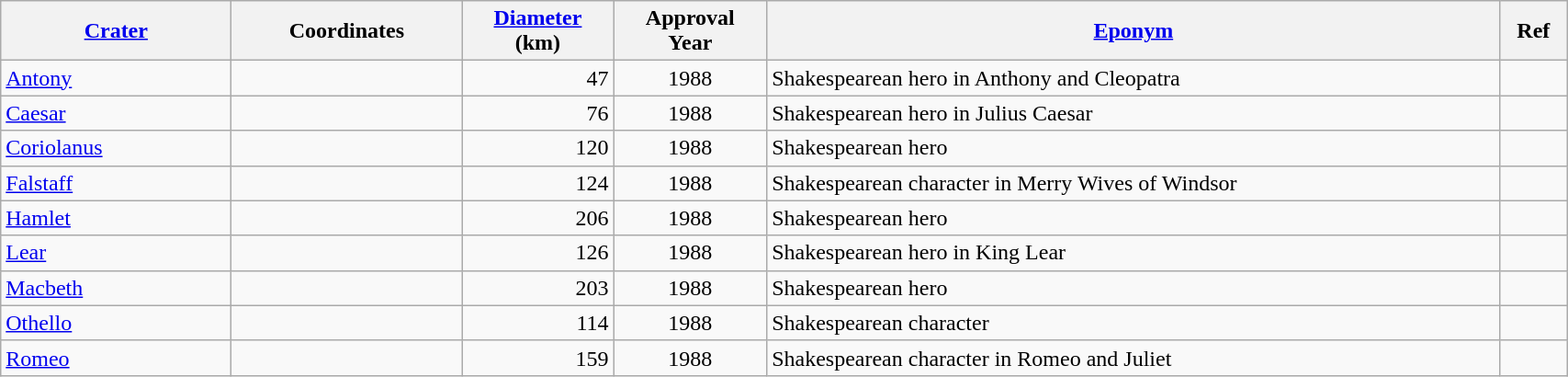<table class="wikitable sortable" style="min-width: 90%">
<tr>
<th style="width:10em"><a href='#'>Crater</a></th>
<th style="width:10em">Coordinates</th>
<th><a href='#'>Diameter</a><br>(km)</th>
<th>Approval<br>Year</th>
<th class="unsortable"><a href='#'>Eponym</a></th>
<th class="unsortable">Ref</th>
</tr>
<tr id="Antony">
<td><a href='#'>Antony</a></td>
<td></td>
<td align=right>47</td>
<td align=center>1988</td>
<td>Shakespearean hero in Anthony and Cleopatra</td>
<td></td>
</tr>
<tr id="Caesar">
<td><a href='#'>Caesar</a></td>
<td></td>
<td align=right>76</td>
<td align=center>1988</td>
<td>Shakespearean hero in Julius Caesar</td>
<td></td>
</tr>
<tr id="Coriolanus">
<td><a href='#'>Coriolanus</a></td>
<td></td>
<td align=right>120</td>
<td align=center>1988</td>
<td>Shakespearean hero</td>
<td></td>
</tr>
<tr id="Falstaff">
<td><a href='#'>Falstaff</a></td>
<td></td>
<td align=right>124</td>
<td align=center>1988</td>
<td>Shakespearean character in Merry Wives of Windsor</td>
<td></td>
</tr>
<tr id="Hamlet">
<td><a href='#'>Hamlet</a></td>
<td></td>
<td align=right>206</td>
<td align=center>1988</td>
<td>Shakespearean hero</td>
<td></td>
</tr>
<tr id="Lear">
<td><a href='#'>Lear</a></td>
<td></td>
<td align=right>126</td>
<td align=center>1988</td>
<td>Shakespearean hero in King Lear</td>
<td></td>
</tr>
<tr id="Macbeth">
<td><a href='#'>Macbeth</a></td>
<td></td>
<td align=right>203</td>
<td align=center>1988</td>
<td>Shakespearean hero</td>
<td></td>
</tr>
<tr id="Othello">
<td><a href='#'>Othello</a></td>
<td></td>
<td align=right>114</td>
<td align=center>1988</td>
<td>Shakespearean character</td>
<td></td>
</tr>
<tr id="Romeo">
<td><a href='#'>Romeo</a></td>
<td></td>
<td align=right>159</td>
<td align=center>1988</td>
<td>Shakespearean character in Romeo and Juliet</td>
<td></td>
</tr>
</table>
